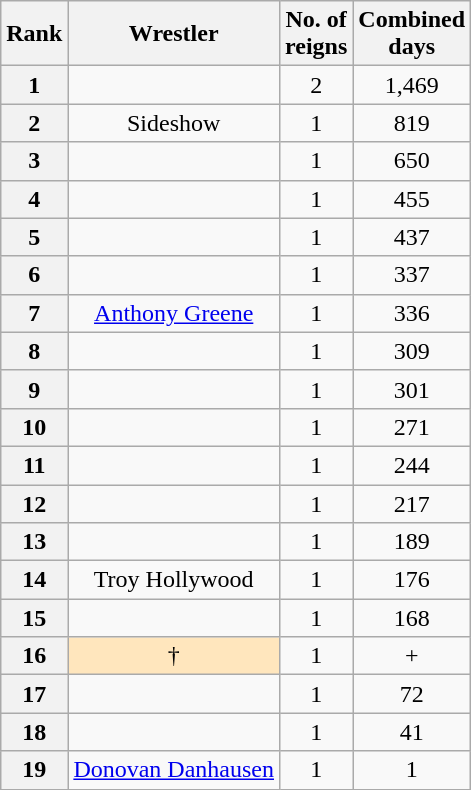<table class="wikitable sortable" style="text-align:center;">
<tr>
<th>Rank</th>
<th>Wrestler</th>
<th>No. of <br>reigns</th>
<th>Combined <br>days</th>
</tr>
<tr>
<th>1</th>
<td></td>
<td>2</td>
<td>1,469</td>
</tr>
<tr>
<th>2</th>
<td>Sideshow</td>
<td>1</td>
<td>819</td>
</tr>
<tr>
<th>3</th>
<td></td>
<td>1</td>
<td>650</td>
</tr>
<tr>
<th>4</th>
<td></td>
<td>1</td>
<td>455</td>
</tr>
<tr>
<th>5</th>
<td></td>
<td>1</td>
<td>437</td>
</tr>
<tr>
<th>6</th>
<td></td>
<td>1</td>
<td>337</td>
</tr>
<tr>
<th>7</th>
<td><a href='#'>Anthony Greene</a></td>
<td>1</td>
<td>336</td>
</tr>
<tr>
<th>8</th>
<td></td>
<td>1</td>
<td>309</td>
</tr>
<tr>
<th>9</th>
<td></td>
<td>1</td>
<td>301</td>
</tr>
<tr>
<th>10</th>
<td></td>
<td>1</td>
<td>271</td>
</tr>
<tr>
<th>11</th>
<td></td>
<td>1</td>
<td>244</td>
</tr>
<tr>
<th>12</th>
<td></td>
<td>1</td>
<td>217</td>
</tr>
<tr>
<th>13</th>
<td></td>
<td>1</td>
<td>189</td>
</tr>
<tr>
<th>14</th>
<td>Troy Hollywood</td>
<td>1</td>
<td>176</td>
</tr>
<tr>
<th>15</th>
<td></td>
<td>1</td>
<td>168</td>
</tr>
<tr>
<th>16</th>
<td style="background-color:#ffe6bd"> †</td>
<td>1</td>
<td>+</td>
</tr>
<tr>
<th>17</th>
<td></td>
<td>1</td>
<td>72</td>
</tr>
<tr>
<th>18</th>
<td></td>
<td>1</td>
<td>41</td>
</tr>
<tr>
<th>19</th>
<td><a href='#'>Donovan Danhausen</a></td>
<td>1</td>
<td>1</td>
</tr>
</table>
